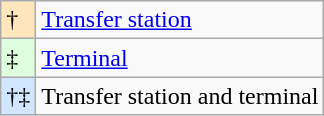<table class="wikitable" style="font-size:100%;">
<tr>
<td style="background-color:#FFE6BD">†</td>
<td><a href='#'>Transfer station</a></td>
</tr>
<tr>
<td style="background-color:#DDFFDD">‡</td>
<td><a href='#'>Terminal</a></td>
</tr>
<tr>
<td style="background-color:#D0E7FF">†‡</td>
<td>Transfer station and terminal</td>
</tr>
</table>
